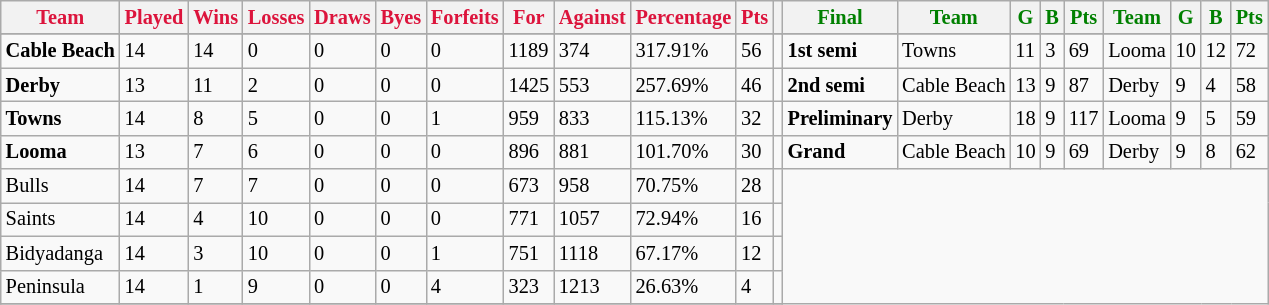<table style="font-size: 85%; text-align: left;" class="wikitable">
<tr>
<th style="color:crimson">Team</th>
<th style="color:crimson">Played</th>
<th style="color:crimson">Wins</th>
<th style="color:crimson">Losses</th>
<th style="color:crimson">Draws</th>
<th style="color:crimson">Byes</th>
<th style="color:crimson">Forfeits</th>
<th style="color:crimson">For</th>
<th style="color:crimson">Against</th>
<th style="color:crimson">Percentage</th>
<th style="color:crimson">Pts</th>
<th></th>
<th style="color:green">Final</th>
<th style="color:green">Team</th>
<th style="color:green">G</th>
<th style="color:green">B</th>
<th style="color:green">Pts</th>
<th style="color:green">Team</th>
<th style="color:green">G</th>
<th style="color:green">B</th>
<th style="color:green">Pts</th>
</tr>
<tr>
</tr>
<tr>
</tr>
<tr>
<td><strong>	Cable Beach </strong></td>
<td>14</td>
<td>14</td>
<td>0</td>
<td>0</td>
<td>0</td>
<td>0</td>
<td>1189</td>
<td>374</td>
<td>317.91%</td>
<td>56</td>
<td></td>
<td><strong>1st semi</strong></td>
<td>Towns</td>
<td>11</td>
<td>3</td>
<td>69</td>
<td>Looma</td>
<td>10</td>
<td>12</td>
<td>72</td>
</tr>
<tr>
<td><strong>	Derby	</strong></td>
<td>13</td>
<td>11</td>
<td>2</td>
<td>0</td>
<td>0</td>
<td>0</td>
<td>1425</td>
<td>553</td>
<td>257.69%</td>
<td>46</td>
<td></td>
<td><strong>2nd semi</strong></td>
<td>Cable Beach</td>
<td>13</td>
<td>9</td>
<td>87</td>
<td>Derby</td>
<td>9</td>
<td>4</td>
<td>58</td>
</tr>
<tr>
<td><strong>	Towns	</strong></td>
<td>14</td>
<td>8</td>
<td>5</td>
<td>0</td>
<td>0</td>
<td>1</td>
<td>959</td>
<td>833</td>
<td>115.13%</td>
<td>32</td>
<td></td>
<td><strong>Preliminary</strong></td>
<td>Derby</td>
<td>18</td>
<td>9</td>
<td>117</td>
<td>Looma</td>
<td>9</td>
<td>5</td>
<td>59</td>
</tr>
<tr>
<td><strong>	Looma	</strong></td>
<td>13</td>
<td>7</td>
<td>6</td>
<td>0</td>
<td>0</td>
<td>0</td>
<td>896</td>
<td>881</td>
<td>101.70%</td>
<td>30</td>
<td></td>
<td><strong>Grand</strong></td>
<td>Cable Beach</td>
<td>10</td>
<td>9</td>
<td>69</td>
<td>Derby</td>
<td>9</td>
<td>8</td>
<td>62</td>
</tr>
<tr>
<td>Bulls</td>
<td>14</td>
<td>7</td>
<td>7</td>
<td>0</td>
<td>0</td>
<td>0</td>
<td>673</td>
<td>958</td>
<td>70.75%</td>
<td>28</td>
<td></td>
</tr>
<tr>
<td>Saints</td>
<td>14</td>
<td>4</td>
<td>10</td>
<td>0</td>
<td>0</td>
<td>0</td>
<td>771</td>
<td>1057</td>
<td>72.94%</td>
<td>16</td>
<td></td>
</tr>
<tr>
<td>Bidyadanga</td>
<td>14</td>
<td>3</td>
<td>10</td>
<td>0</td>
<td>0</td>
<td>1</td>
<td>751</td>
<td>1118</td>
<td>67.17%</td>
<td>12</td>
<td></td>
</tr>
<tr>
<td>Peninsula</td>
<td>14</td>
<td>1</td>
<td>9</td>
<td>0</td>
<td>0</td>
<td>4</td>
<td>323</td>
<td>1213</td>
<td>26.63%</td>
<td>4</td>
<td></td>
</tr>
<tr>
</tr>
</table>
